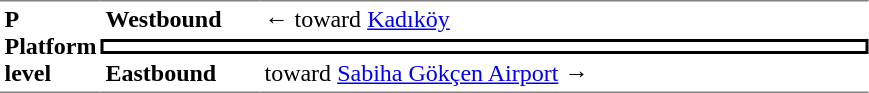<table table border=0 cellspacing=0 cellpadding=3>
<tr>
<td style="border-top:solid 1px gray;border-bottom:solid 1px gray;" width=50 rowspan=3 valign=top><strong>P<br>Platform level</strong></td>
<td style="border-top:solid 1px gray;" width=100><strong>Westbound</strong></td>
<td style="border-top:solid 1px gray;" width=400>←  toward <a href='#'>Kadıköy</a></td>
</tr>
<tr>
<td style="border-top:solid 2px black;border-right:solid 2px black;border-left:solid 2px black;border-bottom:solid 2px black;text-align:center;" colspan=2></td>
</tr>
<tr>
<td style="border-bottom:solid 1px gray;"><strong>Eastbound</strong></td>
<td style="border-bottom:solid 1px gray;"> toward <a href='#'>Sabiha Gökçen Airport</a> →</td>
</tr>
</table>
